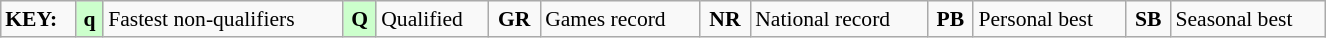<table class="wikitable" style="margin:0.5em auto; font-size:90%;position:relative;" width=70%>
<tr>
<td><strong>KEY:</strong></td>
<td bgcolor=ccffcc align=center><strong>q</strong></td>
<td>Fastest non-qualifiers</td>
<td bgcolor=ccffcc align=center><strong>Q</strong></td>
<td>Qualified</td>
<td align=center><strong>GR</strong></td>
<td>Games record</td>
<td align=center><strong>NR</strong></td>
<td>National record</td>
<td align=center><strong>PB</strong></td>
<td>Personal best</td>
<td align=center><strong>SB</strong></td>
<td>Seasonal best</td>
</tr>
</table>
